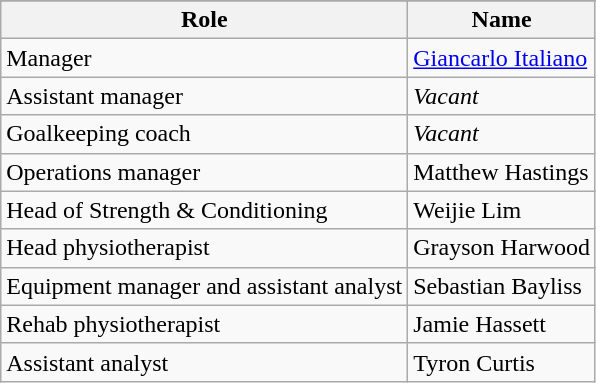<table class="wikitable">
<tr>
</tr>
<tr>
<th>Role</th>
<th>Name</th>
</tr>
<tr>
<td>Manager</td>
<td> <a href='#'>Giancarlo Italiano</a></td>
</tr>
<tr>
<td>Assistant manager</td>
<td><em>Vacant</em></td>
</tr>
<tr>
<td>Goalkeeping coach</td>
<td><em>Vacant</em></td>
</tr>
<tr>
<td>Operations manager</td>
<td> Matthew Hastings</td>
</tr>
<tr>
<td>Head of Strength & Conditioning</td>
<td> Weijie Lim</td>
</tr>
<tr>
<td>Head physiotherapist</td>
<td> Grayson Harwood</td>
</tr>
<tr>
<td>Equipment manager and assistant analyst</td>
<td> Sebastian Bayliss</td>
</tr>
<tr>
<td>Rehab physiotherapist</td>
<td> Jamie Hassett</td>
</tr>
<tr>
<td>Assistant analyst</td>
<td> Tyron Curtis</td>
</tr>
</table>
